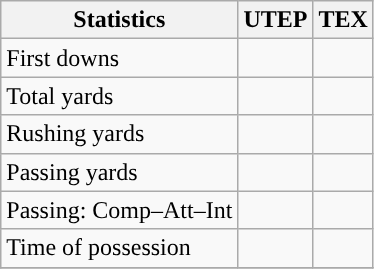<table class="wikitable" style="float: left;">
<tr>
<th>Statistics</th>
<th>UTEP</th>
<th>TEX</th>
</tr>
<tr>
<td>First downs</td>
<td></td>
<td></td>
</tr>
<tr>
<td>Total yards</td>
<td></td>
<td></td>
</tr>
<tr>
<td>Rushing yards</td>
<td></td>
<td></td>
</tr>
<tr>
<td>Passing yards</td>
<td></td>
<td></td>
</tr>
<tr>
<td>Passing: Comp–Att–Int</td>
<td></td>
<td></td>
</tr>
<tr>
<td>Time of possession</td>
<td></td>
<td></td>
</tr>
<tr>
</tr>
</table>
